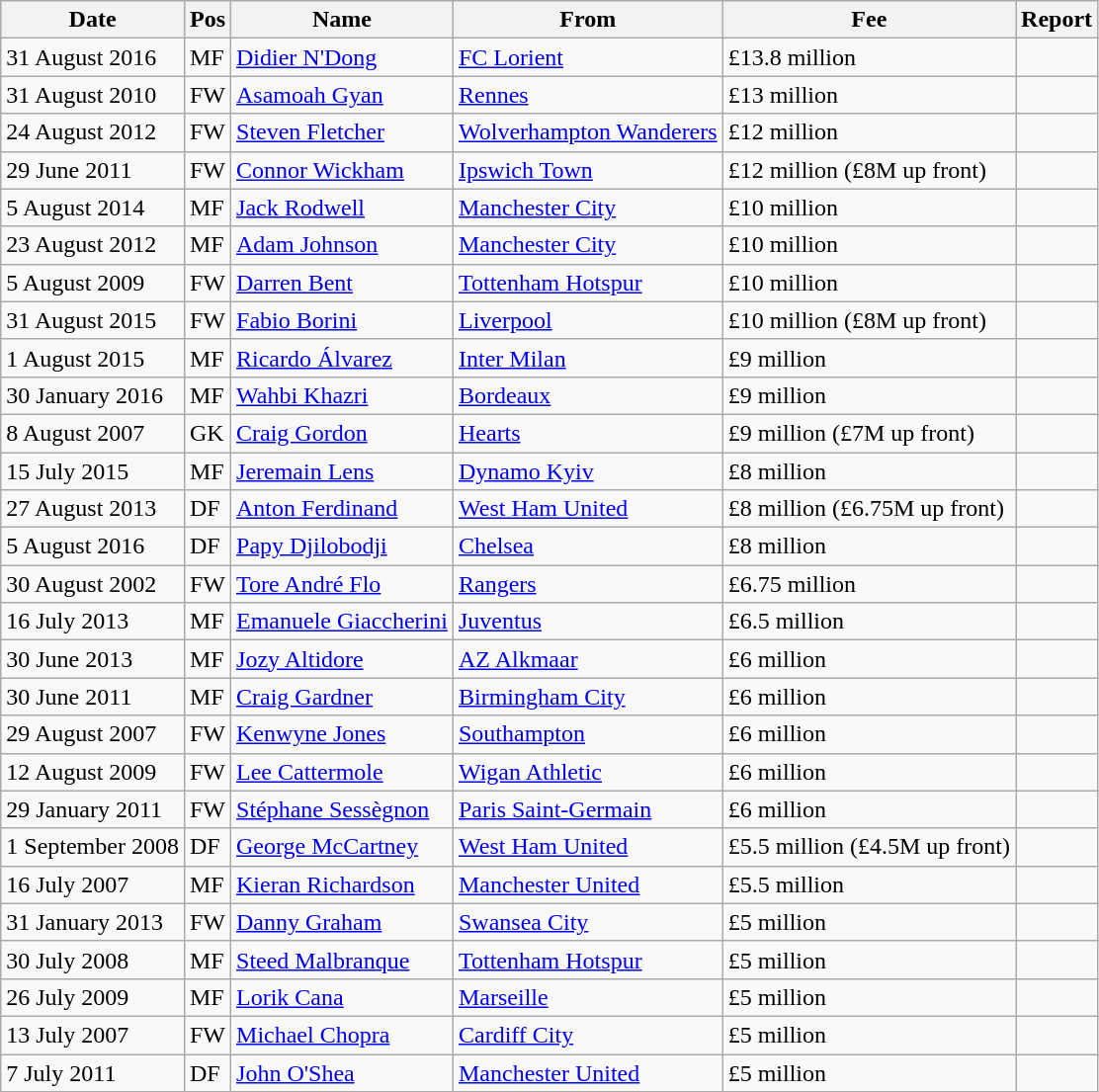<table class="wikitable">
<tr>
<th>Date</th>
<th>Pos</th>
<th>Name</th>
<th>From</th>
<th>Fee</th>
<th>Report</th>
</tr>
<tr>
<td>31 August 2016</td>
<td>MF</td>
<td> <a href='#'>Didier N'Dong</a></td>
<td> <a href='#'>FC Lorient</a></td>
<td>£13.8 million</td>
<td></td>
</tr>
<tr>
<td>31 August 2010</td>
<td>FW</td>
<td> <a href='#'>Asamoah Gyan</a></td>
<td> <a href='#'>Rennes</a></td>
<td>£13 million</td>
<td></td>
</tr>
<tr>
<td>24 August 2012</td>
<td>FW</td>
<td> <a href='#'>Steven Fletcher</a></td>
<td> <a href='#'>Wolverhampton Wanderers</a></td>
<td>£12 million</td>
<td></td>
</tr>
<tr>
<td>29 June 2011</td>
<td>FW</td>
<td> <a href='#'>Connor Wickham</a></td>
<td> <a href='#'>Ipswich Town</a></td>
<td>£12 million (£8M up front)</td>
<td></td>
</tr>
<tr>
<td>5 August 2014</td>
<td>MF</td>
<td> <a href='#'>Jack Rodwell</a></td>
<td> <a href='#'>Manchester City</a></td>
<td>£10 million</td>
<td></td>
</tr>
<tr>
<td>23 August 2012</td>
<td>MF</td>
<td> <a href='#'>Adam Johnson</a></td>
<td> <a href='#'>Manchester City</a></td>
<td>£10 million</td>
<td></td>
</tr>
<tr>
<td>5 August 2009</td>
<td>FW</td>
<td> <a href='#'>Darren Bent</a></td>
<td> <a href='#'>Tottenham Hotspur</a></td>
<td>£10 million</td>
<td></td>
</tr>
<tr>
<td>31 August 2015</td>
<td>FW</td>
<td> <a href='#'>Fabio Borini</a></td>
<td> <a href='#'>Liverpool</a></td>
<td>£10 million (£8M up front)</td>
<td></td>
</tr>
<tr>
<td>1 August 2015</td>
<td>MF</td>
<td> <a href='#'>Ricardo Álvarez</a></td>
<td> <a href='#'>Inter Milan</a></td>
<td>£9 million </td>
<td></td>
</tr>
<tr>
<td>30 January 2016</td>
<td>MF</td>
<td> <a href='#'>Wahbi Khazri</a></td>
<td> <a href='#'>Bordeaux</a></td>
<td>£9 million</td>
<td></td>
</tr>
<tr>
<td>8 August 2007</td>
<td>GK</td>
<td> <a href='#'>Craig Gordon</a></td>
<td> <a href='#'>Hearts</a></td>
<td>£9 million (£7M up front)</td>
<td></td>
</tr>
<tr>
<td>15 July 2015</td>
<td>MF</td>
<td> <a href='#'>Jeremain Lens</a></td>
<td> <a href='#'>Dynamo Kyiv</a></td>
<td>£8 million</td>
<td></td>
</tr>
<tr>
<td>27 August 2013</td>
<td>DF</td>
<td> <a href='#'>Anton Ferdinand</a></td>
<td> <a href='#'>West Ham United</a></td>
<td>£8 million (£6.75M up front)</td>
<td></td>
</tr>
<tr>
<td>5 August 2016</td>
<td>DF</td>
<td> <a href='#'>Papy Djilobodji</a></td>
<td> <a href='#'>Chelsea</a></td>
<td>£8 million</td>
<td></td>
</tr>
<tr>
<td>30 August 2002</td>
<td>FW</td>
<td> <a href='#'>Tore André Flo</a></td>
<td> <a href='#'>Rangers</a></td>
<td>£6.75 million</td>
<td></td>
</tr>
<tr>
<td>16 July 2013</td>
<td>MF</td>
<td> <a href='#'>Emanuele Giaccherini</a></td>
<td> <a href='#'>Juventus</a></td>
<td>£6.5 million</td>
<td></td>
</tr>
<tr>
<td>30 June 2013</td>
<td>MF</td>
<td> <a href='#'>Jozy Altidore</a></td>
<td> <a href='#'>AZ Alkmaar</a></td>
<td>£6 million</td>
<td></td>
</tr>
<tr>
<td>30 June 2011</td>
<td>MF</td>
<td> <a href='#'>Craig Gardner</a></td>
<td> <a href='#'>Birmingham City</a></td>
<td>£6 million</td>
<td></td>
</tr>
<tr>
<td>29 August 2007</td>
<td>FW</td>
<td> <a href='#'>Kenwyne Jones</a></td>
<td> <a href='#'>Southampton</a></td>
<td>£6 million</td>
<td></td>
</tr>
<tr>
<td>12 August 2009</td>
<td>FW</td>
<td> <a href='#'>Lee Cattermole</a></td>
<td> <a href='#'>Wigan Athletic</a></td>
<td>£6 million</td>
<td></td>
</tr>
<tr>
<td>29 January 2011</td>
<td>FW</td>
<td> <a href='#'>Stéphane Sessègnon</a></td>
<td> <a href='#'>Paris Saint-Germain</a></td>
<td>£6 million</td>
<td></td>
</tr>
<tr>
<td>1 September 2008</td>
<td>DF</td>
<td> <a href='#'>George McCartney</a></td>
<td> <a href='#'>West Ham United</a></td>
<td>£5.5 million (£4.5M up front)</td>
<td></td>
</tr>
<tr>
<td>16 July 2007</td>
<td>MF</td>
<td> <a href='#'>Kieran Richardson</a></td>
<td> <a href='#'>Manchester United</a></td>
<td>£5.5 million</td>
<td></td>
</tr>
<tr>
<td>31 January 2013</td>
<td>FW</td>
<td> <a href='#'>Danny Graham</a></td>
<td> <a href='#'>Swansea City</a></td>
<td>£5 million</td>
<td></td>
</tr>
<tr>
<td>30 July 2008</td>
<td>MF</td>
<td> <a href='#'>Steed Malbranque</a></td>
<td> <a href='#'>Tottenham Hotspur</a></td>
<td>£5 million</td>
<td></td>
</tr>
<tr>
<td>26 July 2009</td>
<td>MF</td>
<td> <a href='#'>Lorik Cana</a></td>
<td> <a href='#'>Marseille</a></td>
<td>£5 million</td>
<td></td>
</tr>
<tr>
<td>13 July 2007</td>
<td>FW</td>
<td> <a href='#'>Michael Chopra</a></td>
<td> <a href='#'>Cardiff City</a></td>
<td>£5 million</td>
<td></td>
</tr>
<tr>
<td>7 July 2011</td>
<td>DF</td>
<td> <a href='#'>John O'Shea</a></td>
<td> <a href='#'>Manchester United</a></td>
<td>£5 million</td>
<td></td>
</tr>
</table>
